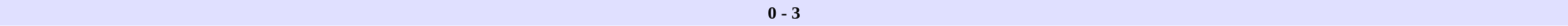<table border=0 cellspacing=0 cellpadding=2 style=font-size:90% width=100%>
<tr bgcolor=#e0e0ff>
<td align=right width=40%></td>
<th>0 - 3</th>
<td align=left width=40%></td>
</tr>
</table>
